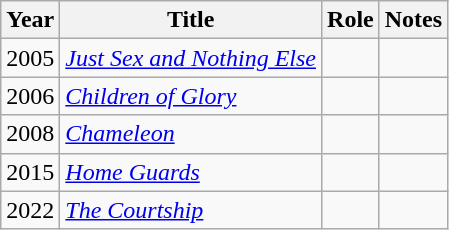<table class="wikitable sortable">
<tr>
<th>Year</th>
<th>Title</th>
<th>Role</th>
<th class="unsortable">Notes</th>
</tr>
<tr>
<td>2005</td>
<td><em><a href='#'>Just Sex and Nothing Else</a></em></td>
<td></td>
<td></td>
</tr>
<tr>
<td>2006</td>
<td><em><a href='#'>Children of Glory</a></em></td>
<td></td>
<td></td>
</tr>
<tr>
<td>2008</td>
<td><em><a href='#'>Chameleon</a></em></td>
<td></td>
<td></td>
</tr>
<tr>
<td>2015</td>
<td><em><a href='#'>Home Guards</a></em></td>
<td></td>
<td></td>
</tr>
<tr>
<td>2022</td>
<td><em><a href='#'>The Courtship</a></em></td>
<td></td>
<td></td>
</tr>
</table>
